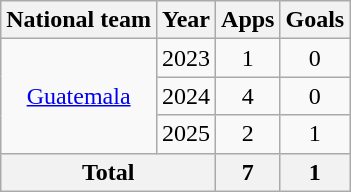<table class="wikitable" style="text-align:center">
<tr>
<th>National team</th>
<th>Year</th>
<th>Apps</th>
<th>Goals</th>
</tr>
<tr>
<td rowspan="3"><a href='#'>Guatemala</a></td>
<td>2023</td>
<td>1</td>
<td>0</td>
</tr>
<tr>
<td>2024</td>
<td>4</td>
<td>0</td>
</tr>
<tr>
<td>2025</td>
<td>2</td>
<td>1</td>
</tr>
<tr>
<th colspan="2">Total</th>
<th>7</th>
<th>1</th>
</tr>
</table>
